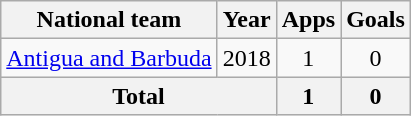<table class="wikitable" style="text-align:center">
<tr>
<th>National team</th>
<th>Year</th>
<th>Apps</th>
<th>Goals</th>
</tr>
<tr>
<td rowspan="1"><a href='#'>Antigua and Barbuda</a></td>
<td>2018</td>
<td>1</td>
<td>0</td>
</tr>
<tr>
<th colspan=2>Total</th>
<th>1</th>
<th>0</th>
</tr>
</table>
